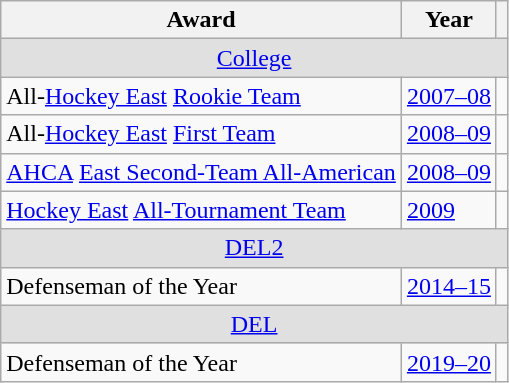<table class="wikitable">
<tr>
<th>Award</th>
<th>Year</th>
<th></th>
</tr>
<tr ALIGN="center" bgcolor="#e0e0e0">
<td colspan="3"><a href='#'>College</a></td>
</tr>
<tr>
<td>All-<a href='#'>Hockey East</a> <a href='#'>Rookie Team</a></td>
<td><a href='#'>2007–08</a></td>
<td></td>
</tr>
<tr>
<td>All-<a href='#'>Hockey East</a> <a href='#'>First Team</a></td>
<td><a href='#'>2008–09</a></td>
<td></td>
</tr>
<tr>
<td><a href='#'>AHCA</a> <a href='#'>East Second-Team All-American</a></td>
<td><a href='#'>2008–09</a></td>
<td></td>
</tr>
<tr>
<td><a href='#'>Hockey East</a> <a href='#'>All-Tournament Team</a></td>
<td><a href='#'>2009</a></td>
<td></td>
</tr>
<tr ALIGN="center" bgcolor="#e0e0e0">
<td colspan="3"><a href='#'>DEL2</a></td>
</tr>
<tr>
<td>Defenseman of the Year</td>
<td><a href='#'>2014–15</a></td>
<td></td>
</tr>
<tr ALIGN="center" bgcolor="#e0e0e0">
<td colspan="3"><a href='#'>DEL</a></td>
</tr>
<tr>
<td>Defenseman of the Year</td>
<td><a href='#'>2019–20</a></td>
<td></td>
</tr>
</table>
